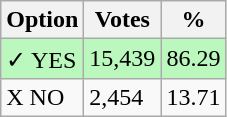<table class="wikitable">
<tr>
<th>Option</th>
<th>Votes</th>
<th>%</th>
</tr>
<tr>
<td style=background:#bbf8be>✓ YES</td>
<td style=background:#bbf8be>15,439</td>
<td style=background:#bbf8be>86.29</td>
</tr>
<tr>
<td>X NO</td>
<td>2,454</td>
<td>13.71</td>
</tr>
</table>
